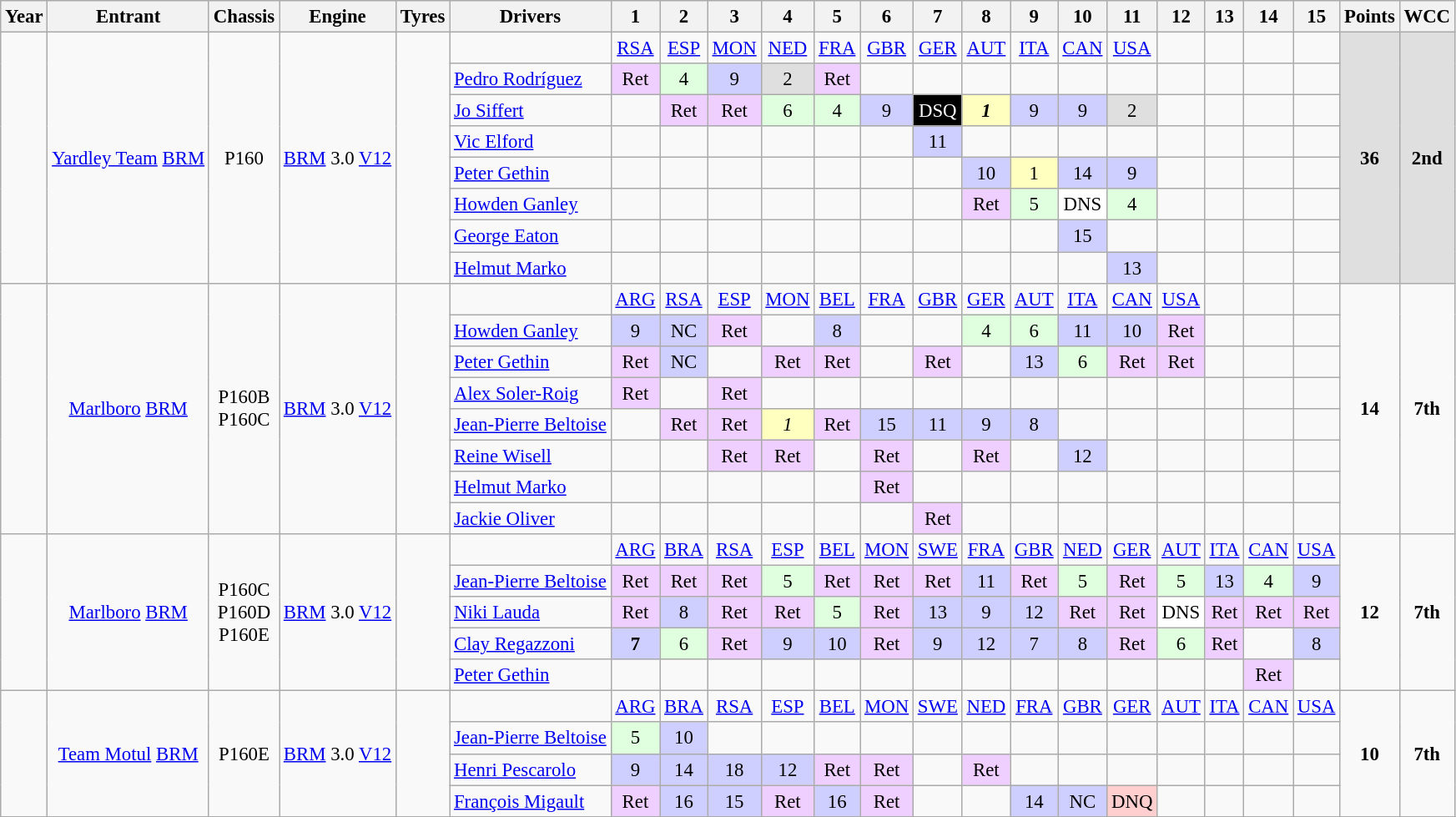<table class="wikitable" style="text-align:center; font-size:95%">
<tr>
<th>Year</th>
<th>Entrant</th>
<th>Chassis</th>
<th>Engine</th>
<th>Tyres</th>
<th>Drivers</th>
<th>1</th>
<th>2</th>
<th>3</th>
<th>4</th>
<th>5</th>
<th>6</th>
<th>7</th>
<th>8</th>
<th>9</th>
<th>10</th>
<th>11</th>
<th>12</th>
<th>13</th>
<th>14</th>
<th>15</th>
<th>Points</th>
<th>WCC</th>
</tr>
<tr>
<td rowspan="8"></td>
<td rowspan="8"><a href='#'>Yardley Team</a> <a href='#'>BRM</a></td>
<td rowspan="8">P160</td>
<td rowspan="8"><a href='#'>BRM</a> 3.0 <a href='#'>V12</a></td>
<td rowspan="8"></td>
<td></td>
<td><a href='#'>RSA</a></td>
<td><a href='#'>ESP</a></td>
<td><a href='#'>MON</a></td>
<td><a href='#'>NED</a></td>
<td><a href='#'>FRA</a></td>
<td><a href='#'>GBR</a></td>
<td><a href='#'>GER</a></td>
<td><a href='#'>AUT</a></td>
<td><a href='#'>ITA</a></td>
<td><a href='#'>CAN</a></td>
<td><a href='#'>USA</a></td>
<td></td>
<td></td>
<td></td>
<td></td>
<td rowspan=8 style="background:#dfdfdf;"><strong>36</strong></td>
<td rowspan=8 style="background:#dfdfdf;"><strong>2nd</strong></td>
</tr>
<tr>
<td align="left"><a href='#'>Pedro Rodríguez</a></td>
<td style="background:#efcfff;">Ret</td>
<td style="background:#dfffdf;">4</td>
<td style="background:#cfcfff;">9</td>
<td style="background:#dfdfdf;">2</td>
<td style="background:#efcfff;">Ret</td>
<td></td>
<td></td>
<td></td>
<td></td>
<td></td>
<td></td>
<td></td>
<td></td>
<td></td>
<td></td>
</tr>
<tr>
<td align="left"><a href='#'>Jo Siffert</a></td>
<td></td>
<td style="background:#efcfff;">Ret</td>
<td style="background:#efcfff;">Ret</td>
<td style="background:#dfffdf;">6</td>
<td style="background:#dfffdf;">4</td>
<td style="background:#cfcfff;">9</td>
<td style="background:#000; color:white;">DSQ</td>
<td style="background:#ffffbf;"><strong><em>1</em></strong></td>
<td style="background:#cfcfff;">9</td>
<td style="background:#cfcfff;">9</td>
<td style="background:#dfdfdf;">2</td>
<td></td>
<td></td>
<td></td>
<td></td>
</tr>
<tr>
<td align="left"><a href='#'>Vic Elford</a></td>
<td></td>
<td></td>
<td></td>
<td></td>
<td></td>
<td></td>
<td style="background:#cfcfff;">11</td>
<td></td>
<td></td>
<td></td>
<td></td>
<td></td>
<td></td>
<td></td>
<td></td>
</tr>
<tr>
<td align="left"><a href='#'>Peter Gethin</a></td>
<td></td>
<td></td>
<td></td>
<td></td>
<td></td>
<td></td>
<td></td>
<td style="background:#cfcfff;">10</td>
<td style="background:#ffffbf;">1</td>
<td style="background:#cfcfff;">14</td>
<td style="background:#cfcfff;">9</td>
<td></td>
<td></td>
<td></td>
<td></td>
</tr>
<tr>
<td align="left"><a href='#'>Howden Ganley</a></td>
<td></td>
<td></td>
<td></td>
<td></td>
<td></td>
<td></td>
<td></td>
<td style="background:#efcfff;">Ret</td>
<td style="background:#dfffdf;">5</td>
<td style="background:white;">DNS</td>
<td style="background:#dfffdf;">4</td>
<td></td>
<td></td>
<td></td>
<td></td>
</tr>
<tr>
<td align="left"><a href='#'>George Eaton</a></td>
<td></td>
<td></td>
<td></td>
<td></td>
<td></td>
<td></td>
<td></td>
<td></td>
<td></td>
<td style="background:#cfcfff;">15</td>
<td></td>
<td></td>
<td></td>
<td></td>
<td></td>
</tr>
<tr>
<td align="left"><a href='#'>Helmut Marko</a></td>
<td></td>
<td></td>
<td></td>
<td></td>
<td></td>
<td></td>
<td></td>
<td></td>
<td></td>
<td></td>
<td style="background:#cfcfff;">13</td>
<td></td>
<td></td>
<td></td>
<td></td>
</tr>
<tr>
<td rowspan="8"></td>
<td rowspan="8"><a href='#'>Marlboro</a> <a href='#'>BRM</a></td>
<td rowspan="8">P160B<br>P160C</td>
<td rowspan="8"><a href='#'>BRM</a> 3.0 <a href='#'>V12</a></td>
<td rowspan="8"></td>
<td></td>
<td><a href='#'>ARG</a></td>
<td><a href='#'>RSA</a></td>
<td><a href='#'>ESP</a></td>
<td><a href='#'>MON</a></td>
<td><a href='#'>BEL</a></td>
<td><a href='#'>FRA</a></td>
<td><a href='#'>GBR</a></td>
<td><a href='#'>GER</a></td>
<td><a href='#'>AUT</a></td>
<td><a href='#'>ITA</a></td>
<td><a href='#'>CAN</a></td>
<td><a href='#'>USA</a></td>
<td></td>
<td></td>
<td></td>
<td rowspan=8><strong>14</strong></td>
<td rowspan=8><strong>7th</strong></td>
</tr>
<tr>
<td align="left"><a href='#'>Howden Ganley</a></td>
<td style="background:#cfcfff;">9</td>
<td style="background:#cfcfff;">NC</td>
<td style="background:#efcfff;">Ret</td>
<td></td>
<td style="background:#cfcfff;">8</td>
<td></td>
<td></td>
<td style="background:#dfffdf;">4</td>
<td style="background:#dfffdf;">6</td>
<td style="background:#cfcfff;">11</td>
<td style="background:#cfcfff;">10</td>
<td style="background:#efcfff;">Ret</td>
<td></td>
<td></td>
<td></td>
</tr>
<tr>
<td align="left"><a href='#'>Peter Gethin</a></td>
<td style="background:#efcfff;">Ret</td>
<td style="background:#cfcfff;">NC</td>
<td></td>
<td style="background:#efcfff;">Ret</td>
<td style="background:#efcfff;">Ret</td>
<td></td>
<td style="background:#efcfff;">Ret</td>
<td></td>
<td style="background:#cfcfff;">13</td>
<td style="background:#dfffdf;">6</td>
<td style="background:#efcfff;">Ret</td>
<td style="background:#efcfff;">Ret</td>
<td></td>
<td></td>
<td></td>
</tr>
<tr>
<td align="left"><a href='#'>Alex Soler-Roig</a></td>
<td style="background:#efcfff;">Ret</td>
<td></td>
<td style="background:#efcfff;">Ret</td>
<td></td>
<td></td>
<td></td>
<td></td>
<td></td>
<td></td>
<td></td>
<td></td>
<td></td>
<td></td>
<td></td>
<td></td>
</tr>
<tr>
<td align="left"><a href='#'>Jean-Pierre Beltoise</a></td>
<td></td>
<td style="background:#efcfff;">Ret</td>
<td style="background:#efcfff;">Ret</td>
<td style="background:#ffffbf;"><em>1</em></td>
<td style="background:#efcfff;">Ret</td>
<td style="background:#cfcfff;">15</td>
<td style="background:#cfcfff;">11</td>
<td style="background:#cfcfff;">9</td>
<td style="background:#cfcfff;">8</td>
<td></td>
<td></td>
<td></td>
<td></td>
<td></td>
<td></td>
</tr>
<tr>
<td align="left"><a href='#'>Reine Wisell</a></td>
<td></td>
<td></td>
<td style="background:#efcfff;">Ret</td>
<td style="background:#efcfff;">Ret</td>
<td></td>
<td style="background:#efcfff;">Ret</td>
<td></td>
<td style="background:#efcfff;">Ret</td>
<td></td>
<td style="background:#cfcfff;">12</td>
<td></td>
<td></td>
<td></td>
<td></td>
<td></td>
</tr>
<tr>
<td align="left"><a href='#'>Helmut Marko</a></td>
<td></td>
<td></td>
<td></td>
<td></td>
<td></td>
<td style="background:#efcfff;">Ret</td>
<td></td>
<td></td>
<td></td>
<td></td>
<td></td>
<td></td>
<td></td>
<td></td>
<td></td>
</tr>
<tr>
<td align="left"><a href='#'>Jackie Oliver</a></td>
<td></td>
<td></td>
<td></td>
<td></td>
<td></td>
<td></td>
<td style="background:#efcfff;">Ret</td>
<td></td>
<td></td>
<td></td>
<td></td>
<td></td>
<td></td>
<td></td>
<td></td>
</tr>
<tr>
<td rowspan="5"></td>
<td rowspan="5"><a href='#'>Marlboro</a> <a href='#'>BRM</a></td>
<td rowspan="5">P160C<br>P160D<br>P160E</td>
<td rowspan="5"><a href='#'>BRM</a> 3.0 <a href='#'>V12</a></td>
<td rowspan="5"></td>
<td></td>
<td><a href='#'>ARG</a></td>
<td><a href='#'>BRA</a></td>
<td><a href='#'>RSA</a></td>
<td><a href='#'>ESP</a></td>
<td><a href='#'>BEL</a></td>
<td><a href='#'>MON</a></td>
<td><a href='#'>SWE</a></td>
<td><a href='#'>FRA</a></td>
<td><a href='#'>GBR</a></td>
<td><a href='#'>NED</a></td>
<td><a href='#'>GER</a></td>
<td><a href='#'>AUT</a></td>
<td><a href='#'>ITA</a></td>
<td><a href='#'>CAN</a></td>
<td><a href='#'>USA</a></td>
<td rowspan=5><strong>12</strong></td>
<td rowspan=5><strong>7th</strong></td>
</tr>
<tr>
<td align="left"><a href='#'>Jean-Pierre Beltoise</a></td>
<td style="background:#efcfff;">Ret</td>
<td style="background:#efcfff;">Ret</td>
<td style="background:#efcfff;">Ret</td>
<td style="background:#dfffdf;">5</td>
<td style="background:#efcfff;">Ret</td>
<td style="background:#efcfff;">Ret</td>
<td style="background:#efcfff;">Ret</td>
<td style="background:#cfcfff;">11</td>
<td style="background:#efcfff;">Ret</td>
<td style="background:#dfffdf;">5</td>
<td style="background:#efcfff;">Ret</td>
<td style="background:#dfffdf;">5</td>
<td style="background:#cfcfff;">13</td>
<td style="background:#dfffdf;">4</td>
<td style="background:#cfcfff;">9</td>
</tr>
<tr>
<td align="left"><a href='#'>Niki Lauda</a></td>
<td style="background:#efcfff;">Ret</td>
<td style="background:#cfcfff;">8</td>
<td style="background:#efcfff;">Ret</td>
<td style="background:#efcfff;">Ret</td>
<td style="background:#dfffdf;">5</td>
<td style="background:#efcfff;">Ret</td>
<td style="background:#cfcfff;">13</td>
<td style="background:#cfcfff;">9</td>
<td style="background:#cfcfff;">12</td>
<td style="background:#efcfff;">Ret</td>
<td style="background:#efcfff;">Ret</td>
<td style="background:#ffffff;">DNS</td>
<td style="background:#efcfff;">Ret</td>
<td style="background:#efcfff;">Ret</td>
<td style="background:#efcfff;">Ret</td>
</tr>
<tr>
<td align="left"><a href='#'>Clay Regazzoni</a></td>
<td style="background:#cfcfff;"><strong>7</strong></td>
<td style="background:#dfffdf;">6</td>
<td style="background:#efcfff;">Ret</td>
<td style="background:#cfcfff;">9</td>
<td style="background:#cfcfff;">10</td>
<td style="background:#efcfff;">Ret</td>
<td style="background:#cfcfff;">9</td>
<td style="background:#cfcfff;">12</td>
<td style="background:#cfcfff;">7</td>
<td style="background:#cfcfff;">8</td>
<td style="background:#efcfff;">Ret</td>
<td style="background:#dfffdf;">6</td>
<td style="background:#efcfff;">Ret</td>
<td></td>
<td style="background:#cfcfff;">8</td>
</tr>
<tr>
<td align="left"><a href='#'>Peter Gethin</a></td>
<td></td>
<td></td>
<td></td>
<td></td>
<td></td>
<td></td>
<td></td>
<td></td>
<td></td>
<td></td>
<td></td>
<td></td>
<td></td>
<td style="background:#efcfff;">Ret</td>
<td></td>
</tr>
<tr>
<td rowspan="4"></td>
<td rowspan="4"><a href='#'>Team Motul</a> <a href='#'>BRM</a></td>
<td rowspan="4">P160E</td>
<td rowspan="4"><a href='#'>BRM</a> 3.0 <a href='#'>V12</a></td>
<td rowspan="4"></td>
<td></td>
<td><a href='#'>ARG</a></td>
<td><a href='#'>BRA</a></td>
<td><a href='#'>RSA</a></td>
<td><a href='#'>ESP</a></td>
<td><a href='#'>BEL</a></td>
<td><a href='#'>MON</a></td>
<td><a href='#'>SWE</a></td>
<td><a href='#'>NED</a></td>
<td><a href='#'>FRA</a></td>
<td><a href='#'>GBR</a></td>
<td><a href='#'>GER</a></td>
<td><a href='#'>AUT</a></td>
<td><a href='#'>ITA</a></td>
<td><a href='#'>CAN</a></td>
<td><a href='#'>USA</a></td>
<td rowspan=4><strong>10</strong></td>
<td rowspan=4><strong>7th</strong></td>
</tr>
<tr>
<td align="left"><a href='#'>Jean-Pierre Beltoise</a></td>
<td style="background:#dfffdf;">5</td>
<td style="background:#cfcfff;">10</td>
<td></td>
<td></td>
<td></td>
<td></td>
<td></td>
<td></td>
<td></td>
<td></td>
<td></td>
<td></td>
<td></td>
<td></td>
<td></td>
</tr>
<tr>
<td align="left"><a href='#'>Henri Pescarolo</a></td>
<td style="background:#cfcfff;">9</td>
<td style="background:#cfcfff;">14</td>
<td style="background:#cfcfff;">18</td>
<td style="background:#cfcfff;">12</td>
<td style="background:#efcfff;">Ret</td>
<td style="background:#efcfff;">Ret</td>
<td></td>
<td style="background:#efcfff;">Ret</td>
<td></td>
<td></td>
<td></td>
<td></td>
<td></td>
<td></td>
<td></td>
</tr>
<tr>
<td align="left"><a href='#'>François Migault</a></td>
<td style="background:#efcfff;">Ret</td>
<td style="background:#cfcfff;">16</td>
<td style="background:#cfcfff;">15</td>
<td style="background:#efcfff;">Ret</td>
<td style="background:#cfcfff;">16</td>
<td style="background:#efcfff;">Ret</td>
<td></td>
<td></td>
<td style="background:#cfcfff;">14</td>
<td style="background:#cfcfff;">NC</td>
<td style="background:#ffcfcf;">DNQ</td>
<td></td>
<td></td>
<td></td>
<td></td>
</tr>
<tr>
</tr>
</table>
